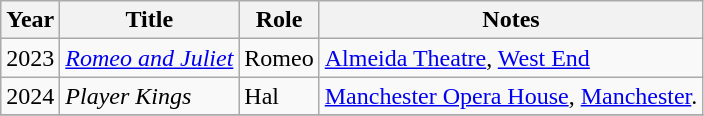<table class="wikitable">
<tr>
<th>Year</th>
<th>Title</th>
<th>Role</th>
<th class="unsortable">Notes</th>
</tr>
<tr>
<td>2023</td>
<td><em><a href='#'>Romeo and Juliet</a></em></td>
<td>Romeo</td>
<td><a href='#'>Almeida Theatre</a>, <a href='#'>West End</a></td>
</tr>
<tr>
<td>2024</td>
<td><em>Player Kings</em></td>
<td>Hal</td>
<td><a href='#'>Manchester Opera House</a>, <a href='#'>Manchester</a>.</td>
</tr>
<tr>
</tr>
</table>
